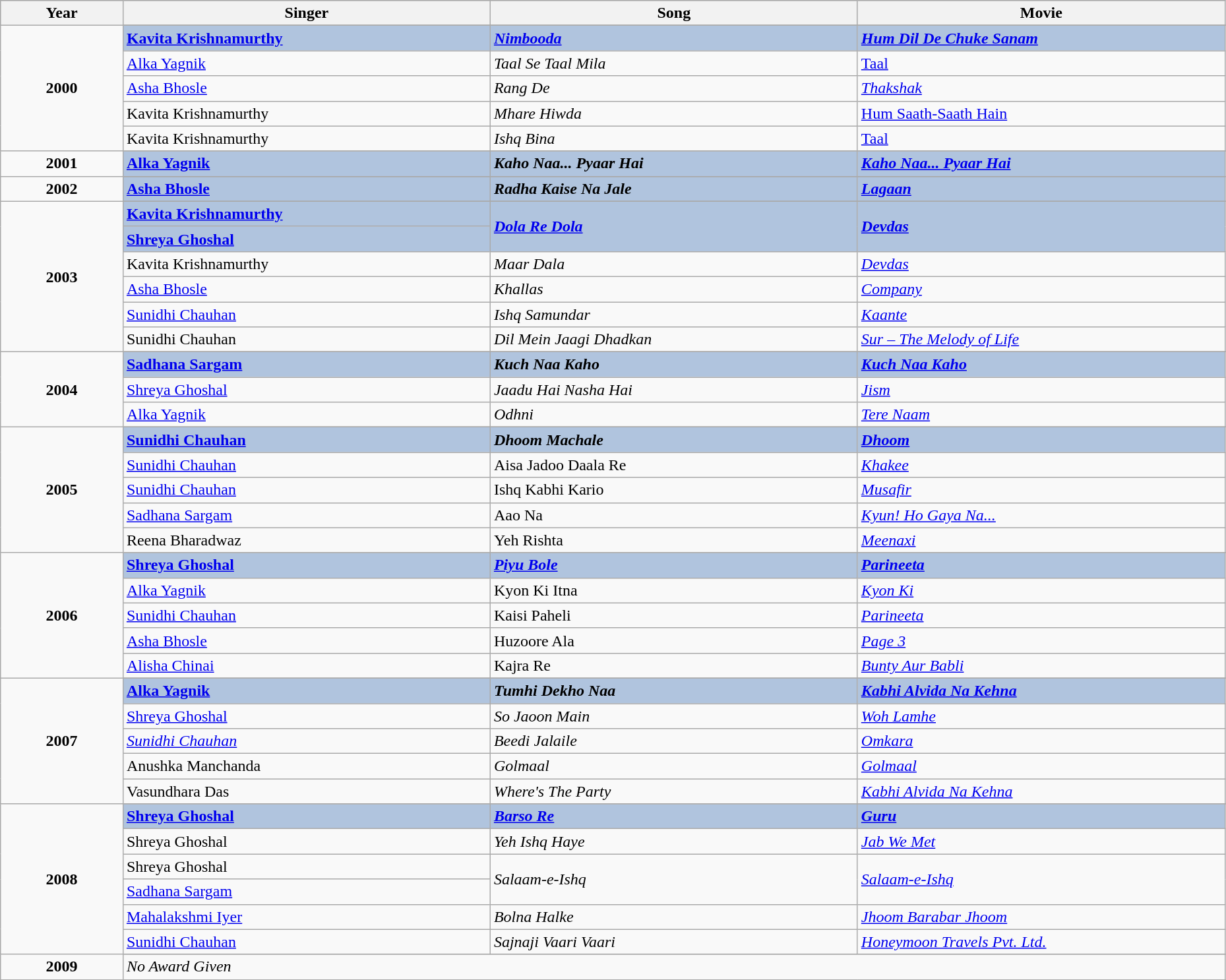<table class="wikitable" style="width:98%;">
<tr style="background:#bebebe;">
<th style="width:10%;">Year</th>
<th style="width:30%;">Singer</th>
<th style="width:30%;">Song</th>
<th style="width:30%;">Movie</th>
</tr>
<tr>
<td rowspan="6" style="text-align:center"><strong>2000</strong></td>
</tr>
<tr style="background:#B0C4DE;">
<td><strong><a href='#'>Kavita Krishnamurthy</a></strong></td>
<td><strong><em><a href='#'>Nimbooda</a></em></strong></td>
<td><strong><em><a href='#'>Hum Dil De Chuke Sanam</a></em></strong></td>
</tr>
<tr>
<td><a href='#'>Alka Yagnik</a></td>
<td><em>Taal Se Taal Mila</em></td>
<td><a href='#'>Taal</a></td>
</tr>
<tr>
<td><a href='#'>Asha Bhosle</a></td>
<td><em>Rang De</em></td>
<td><em><a href='#'>Thakshak</a></em></td>
</tr>
<tr>
<td>Kavita Krishnamurthy</td>
<td><em>Mhare Hiwda</em></td>
<td><a href='#'>Hum Saath-Saath Hain</a></td>
</tr>
<tr>
<td>Kavita Krishnamurthy</td>
<td><em>Ishq Bina</em></td>
<td><a href='#'>Taal</a></td>
</tr>
<tr>
<td rowspan=2 style="text-align:center"><strong>2001</strong></td>
</tr>
<tr style="background:#B0C4DE;">
<td><strong><a href='#'>Alka Yagnik</a></strong></td>
<td><strong><em>Kaho Naa... Pyaar Hai</em></strong></td>
<td><strong><em><a href='#'>Kaho Naa... Pyaar Hai</a></em></strong></td>
</tr>
<tr>
<td rowspan=2 style="text-align:center"><strong>2002</strong></td>
</tr>
<tr style="background:#B0C4DE;">
<td><strong><a href='#'>Asha Bhosle</a></strong></td>
<td><strong><em>Radha Kaise Na Jale</em></strong></td>
<td><strong><em><a href='#'>Lagaan</a></em></strong></td>
</tr>
<tr>
<td rowspan="7" style="text-align:center"><strong>2003</strong></td>
</tr>
<tr style="background:#B0C4DE;">
<td><strong><a href='#'>Kavita Krishnamurthy</a></strong></td>
<td rowspan=2><strong><em><a href='#'>Dola Re Dola</a></em></strong></td>
<td rowspan=2><strong><a href='#'><em>Devdas</em></a></strong></td>
</tr>
<tr style="background:#B0C4DE;">
<td><strong><a href='#'>Shreya Ghoshal</a></strong></td>
</tr>
<tr>
<td>Kavita Krishnamurthy</td>
<td><em>Maar Dala</em></td>
<td><em><a href='#'>Devdas</a></em></td>
</tr>
<tr>
<td><a href='#'>Asha Bhosle</a></td>
<td><em>Khallas</em></td>
<td><em><a href='#'>Company</a></em></td>
</tr>
<tr>
<td><a href='#'>Sunidhi Chauhan</a></td>
<td><em>Ishq Samundar</em></td>
<td><em><a href='#'>Kaante</a></em></td>
</tr>
<tr>
<td>Sunidhi Chauhan</td>
<td><em>Dil Mein Jaagi Dhadkan</em></td>
<td><em><a href='#'>Sur – The Melody of Life</a></em></td>
</tr>
<tr>
<td rowspan="4" style="text-align:center"><strong>2004</strong></td>
</tr>
<tr style="background:#B0C4DE;">
<td><strong><a href='#'>Sadhana Sargam</a></strong></td>
<td><strong><em>Kuch Naa Kaho</em></strong></td>
<td><strong><em><a href='#'>Kuch Naa Kaho</a></em></strong></td>
</tr>
<tr>
<td><a href='#'>Shreya Ghoshal</a></td>
<td><em>Jaadu Hai Nasha Hai</em></td>
<td><a href='#'><em>Jism</em></a></td>
</tr>
<tr>
<td><a href='#'>Alka Yagnik</a></td>
<td><em>Odhni</em></td>
<td><em><a href='#'>Tere Naam</a></em></td>
</tr>
<tr>
<td rowspan="6" style="text-align:center"><strong>2005</strong></td>
</tr>
<tr style="background:#B0C4DE;">
<td><strong><a href='#'>Sunidhi Chauhan</a></strong></td>
<td><strong><em>Dhoom Machale</em></strong></td>
<td><strong><em><a href='#'>Dhoom</a></em></strong></td>
</tr>
<tr>
<td><a href='#'>Sunidhi Chauhan</a></td>
<td>Aisa Jadoo Daala Re</td>
<td><em><a href='#'>Khakee</a></em></td>
</tr>
<tr>
<td><a href='#'>Sunidhi Chauhan</a></td>
<td>Ishq Kabhi Kario</td>
<td><a href='#'><em>Musafir</em></a></td>
</tr>
<tr>
<td><a href='#'>Sadhana Sargam</a></td>
<td>Aao Na</td>
<td><em><a href='#'>Kyun! Ho Gaya Na...</a></em></td>
</tr>
<tr>
<td>Reena Bharadwaz</td>
<td>Yeh Rishta</td>
<td><em><a href='#'>Meenaxi</a></em></td>
</tr>
<tr>
<td rowspan="6" style="text-align:center"><strong>2006</strong></td>
</tr>
<tr style="background:#B0C4DE;">
<td><strong><a href='#'>Shreya Ghoshal</a></strong></td>
<td><strong><em><a href='#'>Piyu Bole</a></em></strong></td>
<td><strong><a href='#'><em>Parineeta</em></a></strong></td>
</tr>
<tr>
<td><a href='#'>Alka Yagnik</a></td>
<td>Kyon Ki Itna</td>
<td><em><a href='#'>Kyon Ki</a></em></td>
</tr>
<tr>
<td><a href='#'>Sunidhi Chauhan</a></td>
<td>Kaisi Paheli</td>
<td><em><a href='#'>Parineeta</a></em></td>
</tr>
<tr>
<td><a href='#'>Asha Bhosle</a></td>
<td>Huzoore Ala</td>
<td><em><a href='#'>Page 3</a></em></td>
</tr>
<tr>
<td><a href='#'>Alisha Chinai</a></td>
<td>Kajra Re</td>
<td><em><a href='#'>Bunty Aur Babli</a></em></td>
</tr>
<tr>
<td rowspan="6" style="text-align:center"><strong>2007</strong></td>
</tr>
<tr style="background:#B0C4DE;">
<td><strong><a href='#'>Alka Yagnik</a></strong></td>
<td><strong><em>Tumhi Dekho Naa</em></strong></td>
<td><strong><em><a href='#'>Kabhi Alvida Na Kehna</a></em></strong></td>
</tr>
<tr>
<td><a href='#'>Shreya Ghoshal</a></td>
<td><em>So Jaoon Main</em></td>
<td><em><a href='#'>Woh Lamhe</a></em></td>
</tr>
<tr>
<td><em><a href='#'>Sunidhi Chauhan</a></em></td>
<td><em>Beedi Jalaile</em></td>
<td><em><a href='#'>Omkara</a></em></td>
</tr>
<tr>
<td>Anushka Manchanda</td>
<td><em>Golmaal</em></td>
<td><em><a href='#'>Golmaal</a></em></td>
</tr>
<tr>
<td>Vasundhara Das</td>
<td><em>Where's The Party</em></td>
<td><em><a href='#'>Kabhi Alvida Na Kehna</a></em></td>
</tr>
<tr>
<td rowspan="7" style="text-align:center"><strong>2008</strong></td>
</tr>
<tr style="background:#B0C4DE;">
<td><strong><a href='#'>Shreya Ghoshal</a></strong></td>
<td><strong><em><a href='#'>Barso Re</a></em></strong></td>
<td><strong><a href='#'><em>Guru</em></a></strong></td>
</tr>
<tr>
<td>Shreya Ghoshal</td>
<td><em>Yeh Ishq Haye</em></td>
<td><em><a href='#'>Jab We Met</a></em></td>
</tr>
<tr>
<td>Shreya Ghoshal</td>
<td rowspan="2"><em>Salaam-e-Ishq</em></td>
<td rowspan=2><a href='#'><em>Salaam-e-Ishq</em></a></td>
</tr>
<tr>
<td><a href='#'>Sadhana Sargam</a></td>
</tr>
<tr>
<td><a href='#'>Mahalakshmi Iyer</a></td>
<td><em>Bolna Halke</em></td>
<td><em><a href='#'>Jhoom Barabar Jhoom</a></em></td>
</tr>
<tr>
<td><a href='#'>Sunidhi Chauhan</a></td>
<td><em>Sajnaji Vaari Vaari</em></td>
<td><em><a href='#'>Honeymoon Travels Pvt. Ltd.</a></em></td>
</tr>
<tr>
<td rowspan=2 style="text-align:center"><strong>2009</strong></td>
</tr>
<tr>
<td colspan=3><em>No Award Given</em></td>
</tr>
<tr>
</tr>
</table>
